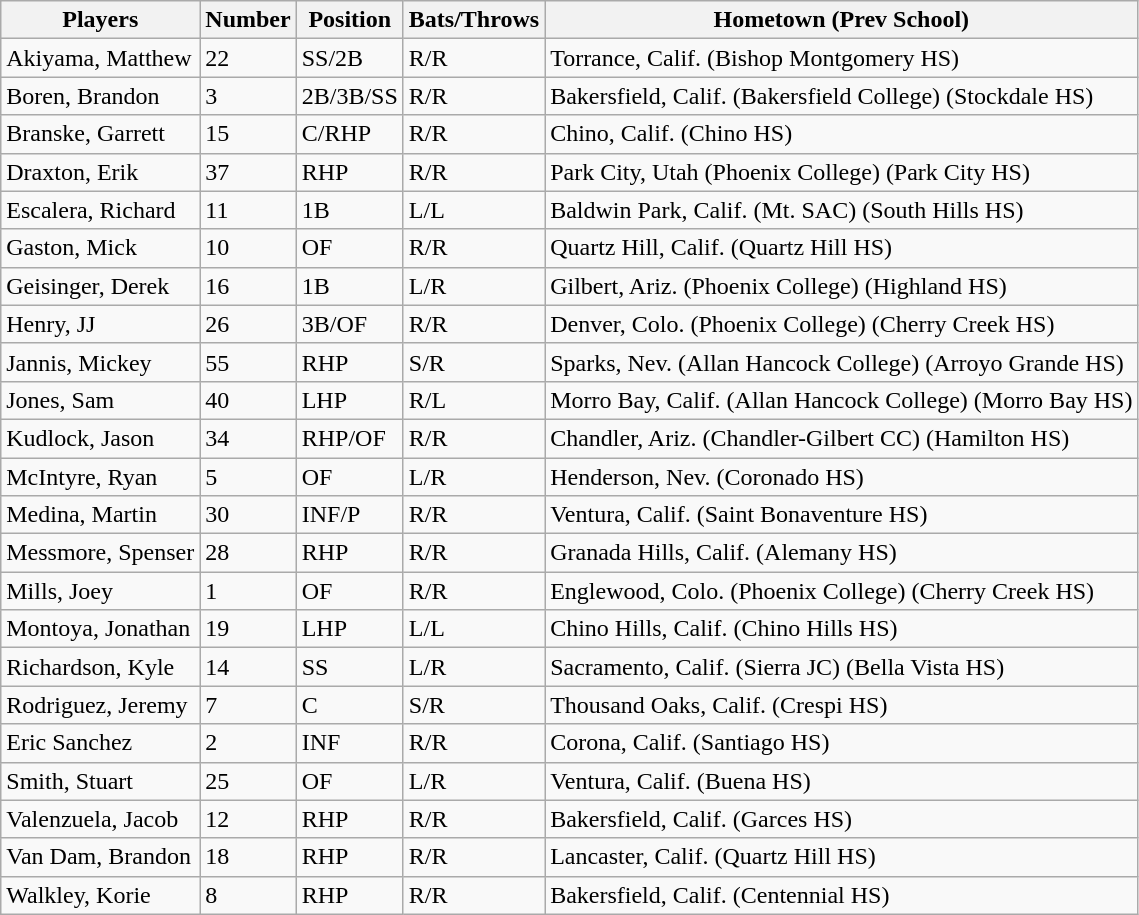<table class="wikitable">
<tr>
<th>Players</th>
<th>Number</th>
<th>Position</th>
<th>Bats/Throws</th>
<th>Hometown (Prev School)</th>
</tr>
<tr>
<td>Akiyama, Matthew</td>
<td>22</td>
<td>SS/2B</td>
<td>R/R</td>
<td>Torrance, Calif. (Bishop Montgomery HS)</td>
</tr>
<tr>
<td>Boren, Brandon</td>
<td>3</td>
<td>2B/3B/SS</td>
<td>R/R</td>
<td>Bakersfield, Calif. (Bakersfield College) (Stockdale HS)</td>
</tr>
<tr>
<td>Branske, Garrett</td>
<td>15</td>
<td>C/RHP</td>
<td>R/R</td>
<td>Chino, Calif. (Chino HS)</td>
</tr>
<tr>
<td>Draxton, Erik</td>
<td>37</td>
<td>RHP</td>
<td>R/R</td>
<td>Park City, Utah (Phoenix College) (Park City HS)</td>
</tr>
<tr>
<td>Escalera, Richard</td>
<td>11</td>
<td>1B</td>
<td>L/L</td>
<td>Baldwin Park, Calif. (Mt. SAC) (South Hills HS)</td>
</tr>
<tr>
<td>Gaston, Mick</td>
<td>10</td>
<td>OF</td>
<td>R/R</td>
<td>Quartz Hill, Calif. (Quartz Hill HS)</td>
</tr>
<tr>
<td>Geisinger, Derek</td>
<td>16</td>
<td>1B</td>
<td>L/R</td>
<td>Gilbert, Ariz. (Phoenix College) (Highland HS)</td>
</tr>
<tr>
<td>Henry, JJ</td>
<td>26</td>
<td>3B/OF</td>
<td>R/R</td>
<td>Denver, Colo. (Phoenix College) (Cherry Creek HS)</td>
</tr>
<tr>
<td>Jannis, Mickey</td>
<td>55</td>
<td>RHP</td>
<td>S/R</td>
<td>Sparks, Nev. (Allan Hancock College) (Arroyo Grande HS)</td>
</tr>
<tr>
<td>Jones, Sam</td>
<td>40</td>
<td>LHP</td>
<td>R/L</td>
<td>Morro Bay, Calif. (Allan Hancock College) (Morro Bay HS)</td>
</tr>
<tr>
<td>Kudlock, Jason</td>
<td>34</td>
<td>RHP/OF</td>
<td>R/R</td>
<td>Chandler, Ariz. (Chandler-Gilbert CC) (Hamilton HS)</td>
</tr>
<tr>
<td>McIntyre, Ryan</td>
<td>5</td>
<td>OF</td>
<td>L/R</td>
<td>Henderson, Nev. (Coronado HS)</td>
</tr>
<tr>
<td>Medina, Martin</td>
<td>30</td>
<td>INF/P</td>
<td>R/R</td>
<td>Ventura, Calif. (Saint Bonaventure HS)</td>
</tr>
<tr>
<td>Messmore, Spenser</td>
<td>28</td>
<td>RHP</td>
<td>R/R</td>
<td>Granada Hills, Calif. (Alemany HS)</td>
</tr>
<tr>
<td>Mills, Joey</td>
<td>1</td>
<td>OF</td>
<td>R/R</td>
<td>Englewood, Colo. (Phoenix College) (Cherry Creek HS)</td>
</tr>
<tr>
<td>Montoya, Jonathan</td>
<td>19</td>
<td>LHP</td>
<td>L/L</td>
<td>Chino Hills, Calif. (Chino Hills HS)</td>
</tr>
<tr>
<td>Richardson, Kyle</td>
<td>14</td>
<td>SS</td>
<td>L/R</td>
<td>Sacramento, Calif. (Sierra JC) (Bella Vista HS)</td>
</tr>
<tr>
<td>Rodriguez, Jeremy</td>
<td>7</td>
<td>C</td>
<td>S/R</td>
<td>Thousand Oaks, Calif. (Crespi HS)</td>
</tr>
<tr>
<td>Eric Sanchez</td>
<td>2</td>
<td>INF</td>
<td>R/R</td>
<td>Corona, Calif. (Santiago HS)</td>
</tr>
<tr>
<td>Smith, Stuart</td>
<td>25</td>
<td>OF</td>
<td>L/R</td>
<td>Ventura, Calif. (Buena HS)</td>
</tr>
<tr>
<td>Valenzuela, Jacob</td>
<td>12</td>
<td>RHP</td>
<td>R/R</td>
<td>Bakersfield, Calif. (Garces HS)</td>
</tr>
<tr>
<td>Van Dam, Brandon</td>
<td>18</td>
<td>RHP</td>
<td>R/R</td>
<td>Lancaster, Calif. (Quartz Hill HS)</td>
</tr>
<tr>
<td>Walkley, Korie</td>
<td>8</td>
<td>RHP</td>
<td>R/R</td>
<td>Bakersfield, Calif. (Centennial HS)</td>
</tr>
</table>
